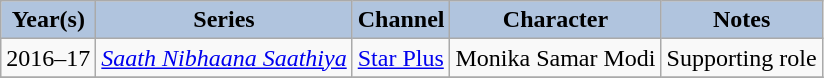<table class="wikitable sortable">
<tr>
<th style="background:#B0C4DE;">Year(s)</th>
<th style="background:#B0C4DE;">Series</th>
<th style="background:#B0C4DE;">Channel</th>
<th style="background:#B0C4DE;">Character</th>
<th style="background:#B0C4DE;">Notes</th>
</tr>
<tr>
<td>2016–17</td>
<td><em><a href='#'>Saath Nibhaana Saathiya</a></em></td>
<td><a href='#'>Star Plus</a></td>
<td>Monika Samar Modi</td>
<td>Supporting role</td>
</tr>
<tr>
</tr>
</table>
